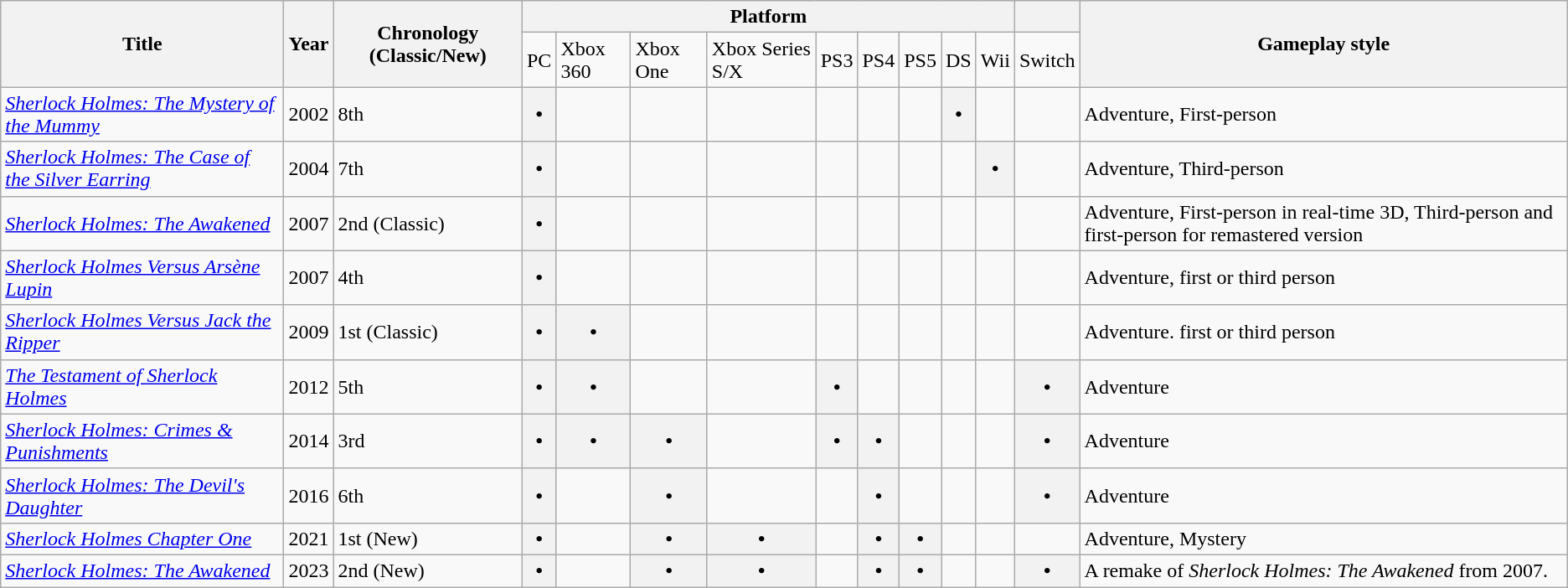<table class="wikitable">
<tr>
<th rowspan="2">Title</th>
<th rowspan="2">Year</th>
<th rowspan="2">Chronology (Classic/New)</th>
<th colspan="9">Platform</th>
<th></th>
<th rowspan="2">Gameplay style</th>
</tr>
<tr>
<td>PC</td>
<td>Xbox 360</td>
<td>Xbox One</td>
<td>Xbox Series S/X</td>
<td>PS3</td>
<td>PS4</td>
<td>PS5</td>
<td>DS</td>
<td>Wii</td>
<td>Switch</td>
</tr>
<tr>
<td><em><a href='#'>Sherlock Holmes: The Mystery of the Mummy</a></em></td>
<td>2002</td>
<td>8th</td>
<th>•</th>
<td></td>
<td></td>
<td></td>
<td></td>
<td></td>
<td></td>
<th>•</th>
<td></td>
<td></td>
<td>Adventure, First-person</td>
</tr>
<tr>
<td><em><a href='#'>Sherlock Holmes: The Case of the Silver Earring</a></em></td>
<td>2004</td>
<td>7th</td>
<th>•</th>
<td></td>
<td></td>
<td></td>
<td></td>
<td></td>
<td></td>
<td></td>
<th>•</th>
<td></td>
<td>Adventure, Third-person</td>
</tr>
<tr>
<td><em><a href='#'>Sherlock Holmes: The Awakened</a></em></td>
<td>2007</td>
<td>2nd (Classic)</td>
<th>•</th>
<td></td>
<td></td>
<td></td>
<td></td>
<td></td>
<td></td>
<td></td>
<td></td>
<td></td>
<td>Adventure, First-person in real-time 3D, Third-person and first-person for remastered version</td>
</tr>
<tr>
<td><em><a href='#'>Sherlock Holmes Versus Arsène Lupin</a></em></td>
<td>2007</td>
<td>4th</td>
<th>•</th>
<td></td>
<td></td>
<td></td>
<td></td>
<td></td>
<td></td>
<td></td>
<td></td>
<td></td>
<td>Adventure, first or third person</td>
</tr>
<tr>
<td><em><a href='#'>Sherlock Holmes Versus Jack the Ripper</a></em></td>
<td>2009</td>
<td>1st (Classic)</td>
<th>•</th>
<th>•</th>
<td></td>
<td></td>
<td></td>
<td></td>
<td></td>
<td></td>
<td></td>
<td></td>
<td>Adventure. first or third person</td>
</tr>
<tr>
<td><em><a href='#'>The Testament of Sherlock Holmes</a></em></td>
<td>2012</td>
<td>5th</td>
<th>•</th>
<th>•</th>
<td></td>
<td></td>
<th>•</th>
<td></td>
<td></td>
<td></td>
<td></td>
<th>•</th>
<td>Adventure</td>
</tr>
<tr>
<td><em><a href='#'>Sherlock Holmes: Crimes & Punishments</a></em></td>
<td>2014</td>
<td>3rd</td>
<th>•</th>
<th>•</th>
<th>•</th>
<td></td>
<th>•</th>
<th>•</th>
<td></td>
<td></td>
<td></td>
<th>•</th>
<td>Adventure</td>
</tr>
<tr>
<td><em><a href='#'>Sherlock Holmes: The Devil's Daughter</a></em></td>
<td>2016</td>
<td>6th</td>
<th>•</th>
<td></td>
<th>•</th>
<td></td>
<td></td>
<th>•</th>
<td></td>
<td></td>
<td></td>
<th>•</th>
<td>Adventure</td>
</tr>
<tr>
<td><em><a href='#'>Sherlock Holmes Chapter One</a></em></td>
<td>2021</td>
<td>1st (New)</td>
<th>•</th>
<td></td>
<th>•</th>
<th>•</th>
<td></td>
<th>•</th>
<th>•</th>
<td></td>
<td></td>
<td></td>
<td>Adventure, Mystery</td>
</tr>
<tr>
<td><em><a href='#'>Sherlock Holmes: The Awakened</a></em></td>
<td>2023</td>
<td>2nd (New)</td>
<th>•</th>
<td></td>
<th>•</th>
<th>•</th>
<td></td>
<th>•</th>
<th>•</th>
<td></td>
<td></td>
<th>•</th>
<td>A remake of <em>Sherlock Holmes: The Awakened</em> from 2007.</td>
</tr>
</table>
